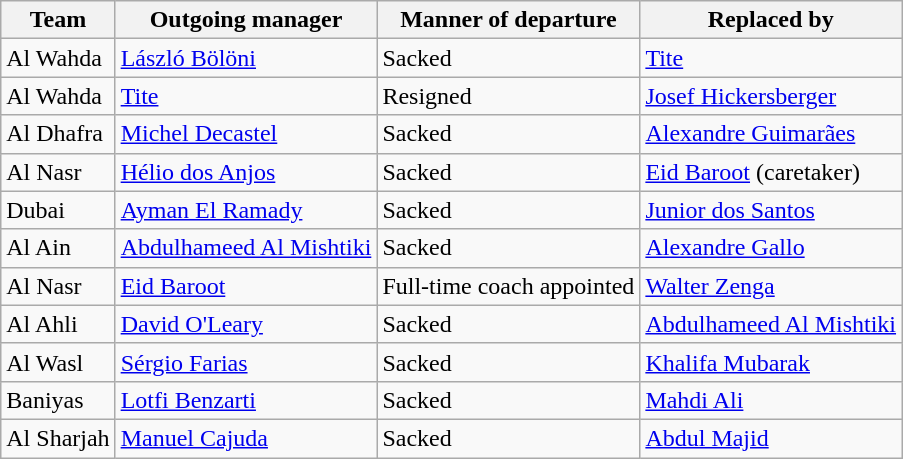<table class="wikitable sortable">
<tr>
<th>Team</th>
<th>Outgoing manager</th>
<th>Manner of departure</th>
<th>Replaced by</th>
</tr>
<tr>
<td>Al Wahda</td>
<td> <a href='#'>László Bölöni</a></td>
<td>Sacked</td>
<td> <a href='#'>Tite</a></td>
</tr>
<tr>
<td>Al Wahda</td>
<td> <a href='#'>Tite</a></td>
<td>Resigned</td>
<td> <a href='#'>Josef Hickersberger</a></td>
</tr>
<tr>
<td>Al Dhafra</td>
<td> <a href='#'>Michel Decastel</a></td>
<td>Sacked</td>
<td> <a href='#'>Alexandre Guimarães</a></td>
</tr>
<tr>
<td>Al Nasr</td>
<td> <a href='#'>Hélio dos Anjos</a></td>
<td>Sacked</td>
<td> <a href='#'>Eid Baroot</a> (caretaker)</td>
</tr>
<tr>
<td>Dubai</td>
<td> <a href='#'>Ayman El Ramady</a></td>
<td>Sacked</td>
<td> <a href='#'>Junior dos Santos</a></td>
</tr>
<tr>
<td>Al Ain</td>
<td> <a href='#'>Abdulhameed Al Mishtiki</a></td>
<td>Sacked</td>
<td> <a href='#'>Alexandre Gallo</a></td>
</tr>
<tr>
<td>Al Nasr</td>
<td> <a href='#'>Eid Baroot</a></td>
<td>Full-time coach appointed</td>
<td> <a href='#'>Walter Zenga</a></td>
</tr>
<tr>
<td>Al Ahli</td>
<td> <a href='#'>David O'Leary</a></td>
<td>Sacked</td>
<td> <a href='#'>Abdulhameed Al Mishtiki</a></td>
</tr>
<tr>
<td>Al Wasl</td>
<td> <a href='#'>Sérgio Farias</a></td>
<td>Sacked</td>
<td> <a href='#'>Khalifa Mubarak</a></td>
</tr>
<tr>
<td>Baniyas</td>
<td> <a href='#'>Lotfi Benzarti</a></td>
<td>Sacked</td>
<td> <a href='#'>Mahdi Ali</a></td>
</tr>
<tr>
<td>Al Sharjah</td>
<td> <a href='#'>Manuel Cajuda</a></td>
<td>Sacked</td>
<td> <a href='#'>Abdul Majid</a></td>
</tr>
</table>
